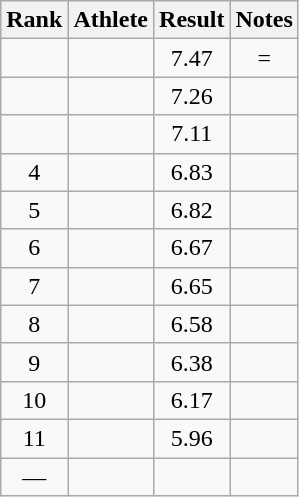<table class="wikitable">
<tr>
<th>Rank</th>
<th>Athlete</th>
<th>Result</th>
<th>Notes</th>
</tr>
<tr align=center>
<td></td>
<td align=left></td>
<td>7.47</td>
<td>=</td>
</tr>
<tr align=center>
<td></td>
<td align=left></td>
<td>7.26</td>
<td></td>
</tr>
<tr align=center>
<td></td>
<td align=left></td>
<td>7.11</td>
<td></td>
</tr>
<tr align=center>
<td>4</td>
<td align=left></td>
<td>6.83</td>
<td></td>
</tr>
<tr align=center>
<td>5</td>
<td align=left></td>
<td>6.82</td>
<td></td>
</tr>
<tr align=center>
<td>6</td>
<td align=left></td>
<td>6.67</td>
<td></td>
</tr>
<tr align=center>
<td>7</td>
<td align=left></td>
<td>6.65</td>
<td></td>
</tr>
<tr align=center>
<td>8</td>
<td align=left></td>
<td>6.58</td>
<td></td>
</tr>
<tr align=center>
<td>9</td>
<td align=left></td>
<td>6.38</td>
<td></td>
</tr>
<tr align=center>
<td>10</td>
<td align=left></td>
<td>6.17</td>
<td></td>
</tr>
<tr align=center>
<td>11</td>
<td align=left></td>
<td>5.96</td>
<td></td>
</tr>
<tr align=center>
<td>—</td>
<td align=left></td>
<td></td>
<td></td>
</tr>
</table>
